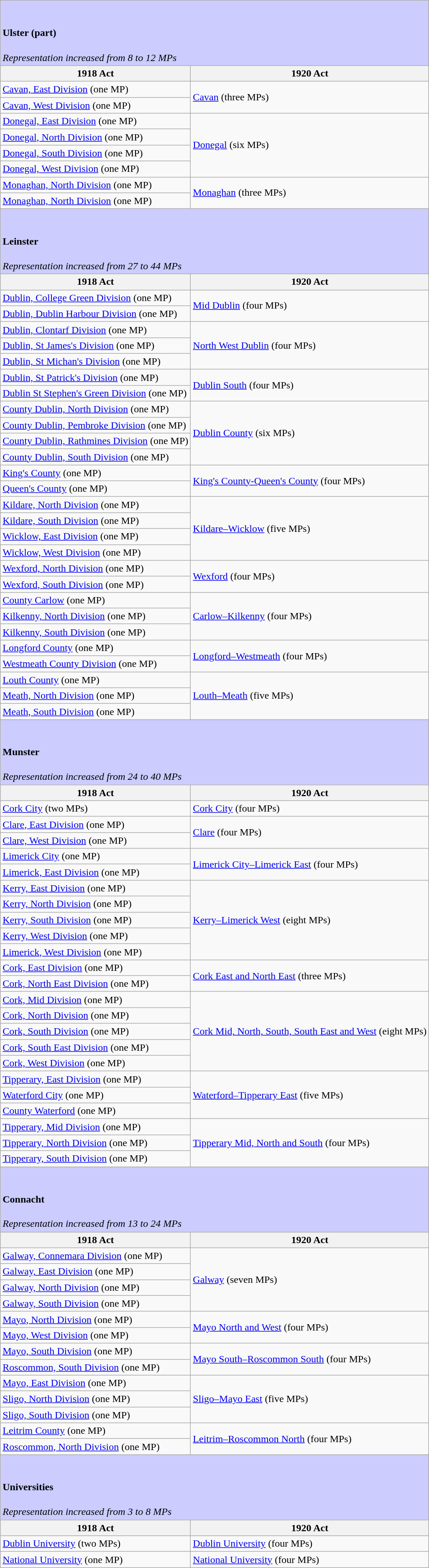<table class="wikitable">
<tr>
<td colspan="2" bgcolor="ccccff"><br><h4>Ulster (part)</h4><em>Representation increased from 8 to 12 MPs</em></td>
</tr>
<tr>
<th>1918 Act</th>
<th>1920 Act</th>
</tr>
<tr>
<td><a href='#'>Cavan, East Division</a> (one MP)</td>
<td rowspan=2><a href='#'>Cavan</a> (three MPs)</td>
</tr>
<tr>
<td><a href='#'>Cavan, West Division</a> (one MP)</td>
</tr>
<tr>
<td><a href='#'>Donegal, East Division</a> (one MP)</td>
<td rowspan=4><a href='#'>Donegal</a> (six MPs)</td>
</tr>
<tr>
<td><a href='#'>Donegal, North Division</a> (one MP)</td>
</tr>
<tr>
<td><a href='#'>Donegal, South Division</a> (one MP)</td>
</tr>
<tr>
<td><a href='#'>Donegal, West Division</a> (one MP)</td>
</tr>
<tr>
<td><a href='#'>Monaghan, North Division</a> (one MP)</td>
<td rowspan=2><a href='#'>Monaghan</a> (three MPs)</td>
</tr>
<tr>
<td><a href='#'>Monaghan, North Division</a> (one MP)</td>
</tr>
<tr>
<td colspan="2" bgcolor="ccccff"><br><h4>Leinster</h4><em>Representation increased from 27 to 44 MPs</em></td>
</tr>
<tr>
<th>1918 Act</th>
<th>1920 Act</th>
</tr>
<tr>
<td><a href='#'>Dublin, College Green Division</a> (one MP)</td>
<td rowspan=2><a href='#'>Mid Dublin</a> (four MPs)</td>
</tr>
<tr>
<td><a href='#'>Dublin, Dublin Harbour Division</a> (one MP)</td>
</tr>
<tr>
<td><a href='#'>Dublin, Clontarf Division</a> (one MP)</td>
<td rowspan=3><a href='#'>North West Dublin</a> (four MPs)</td>
</tr>
<tr>
<td><a href='#'>Dublin, St James's Division</a> (one MP)</td>
</tr>
<tr>
<td><a href='#'>Dublin, St Michan's Division</a> (one MP)</td>
</tr>
<tr>
<td><a href='#'>Dublin, St Patrick's Division</a> (one MP)</td>
<td rowspan=2><a href='#'>Dublin South</a> (four MPs)</td>
</tr>
<tr>
<td><a href='#'>Dublin St Stephen's Green Division</a> (one MP)</td>
</tr>
<tr>
<td><a href='#'>County Dublin, North Division</a> (one MP)</td>
<td rowspan=4><a href='#'>Dublin County</a> (six MPs)</td>
</tr>
<tr>
<td><a href='#'>County Dublin, Pembroke Division</a> (one MP)</td>
</tr>
<tr>
<td><a href='#'>County Dublin, Rathmines Division</a> (one MP)</td>
</tr>
<tr>
<td><a href='#'>County Dublin, South Division</a> (one MP)</td>
</tr>
<tr>
<td><a href='#'>King's County</a> (one MP)</td>
<td rowspan=2><a href='#'>King's County-Queen's County</a> (four MPs)</td>
</tr>
<tr>
<td><a href='#'>Queen's County</a> (one MP)</td>
</tr>
<tr>
<td><a href='#'>Kildare, North Division</a> (one MP)</td>
<td rowspan=4><a href='#'>Kildare–Wicklow</a> (five MPs)</td>
</tr>
<tr>
<td><a href='#'>Kildare, South Division</a> (one MP)</td>
</tr>
<tr>
<td><a href='#'>Wicklow, East Division</a> (one MP)</td>
</tr>
<tr>
<td><a href='#'>Wicklow, West Division</a> (one MP)</td>
</tr>
<tr>
<td><a href='#'>Wexford, North Division</a> (one MP)</td>
<td rowspan=2><a href='#'>Wexford</a> (four MPs)</td>
</tr>
<tr>
<td><a href='#'>Wexford, South Division</a> (one MP)</td>
</tr>
<tr>
<td><a href='#'>County Carlow</a> (one MP)</td>
<td rowspan=3><a href='#'>Carlow–Kilkenny</a> (four MPs)</td>
</tr>
<tr>
<td><a href='#'>Kilkenny, North Division</a> (one MP)</td>
</tr>
<tr>
<td><a href='#'>Kilkenny, South Division</a> (one MP)</td>
</tr>
<tr>
<td><a href='#'>Longford County</a> (one MP)</td>
<td rowspan=2><a href='#'>Longford–Westmeath</a> (four MPs)</td>
</tr>
<tr>
<td><a href='#'>Westmeath County Division</a> (one MP)</td>
</tr>
<tr>
<td><a href='#'>Louth County</a> (one MP)</td>
<td rowspan=3><a href='#'>Louth–Meath</a> (five MPs)</td>
</tr>
<tr>
<td><a href='#'>Meath, North Division</a> (one MP)</td>
</tr>
<tr>
<td><a href='#'>Meath, South Division</a> (one MP)</td>
</tr>
<tr>
<td colspan="2" bgcolor="ccccff"><br><h4>Munster</h4><em>Representation increased from 24 to 40 MPs</em></td>
</tr>
<tr>
<th>1918 Act</th>
<th>1920 Act</th>
</tr>
<tr>
<td><a href='#'>Cork City</a> (two MPs)</td>
<td><a href='#'>Cork City</a> (four MPs)</td>
</tr>
<tr>
<td><a href='#'>Clare, East Division</a> (one MP)</td>
<td rowspan=2><a href='#'>Clare</a> (four MPs)</td>
</tr>
<tr>
<td><a href='#'>Clare, West Division</a> (one MP)</td>
</tr>
<tr>
<td><a href='#'>Limerick City</a> (one MP)</td>
<td rowspan=2><a href='#'>Limerick City–Limerick East</a> (four MPs)</td>
</tr>
<tr>
<td><a href='#'>Limerick, East Division</a> (one MP)</td>
</tr>
<tr>
<td><a href='#'>Kerry, East Division</a> (one MP)</td>
<td rowspan=5><a href='#'>Kerry–Limerick West</a> (eight MPs)</td>
</tr>
<tr>
<td><a href='#'>Kerry, North Division</a> (one MP)</td>
</tr>
<tr>
<td><a href='#'>Kerry, South Division</a> (one MP)</td>
</tr>
<tr>
<td><a href='#'>Kerry, West Division</a> (one MP)</td>
</tr>
<tr>
<td><a href='#'>Limerick, West Division</a> (one MP)</td>
</tr>
<tr>
<td><a href='#'>Cork, East Division</a> (one MP)</td>
<td rowspan=2><a href='#'>Cork East and North East</a> (three MPs)</td>
</tr>
<tr>
<td><a href='#'>Cork, North East Division</a> (one MP)</td>
</tr>
<tr>
<td><a href='#'>Cork, Mid Division</a> (one MP)</td>
<td rowspan=5><a href='#'>Cork Mid, North, South, South East and West</a> (eight MPs)</td>
</tr>
<tr>
<td><a href='#'>Cork, North Division</a> (one MP)</td>
</tr>
<tr>
<td><a href='#'>Cork, South Division</a> (one MP)</td>
</tr>
<tr>
<td><a href='#'>Cork, South East Division</a> (one MP)</td>
</tr>
<tr>
<td><a href='#'>Cork, West Division</a> (one MP)</td>
</tr>
<tr>
<td><a href='#'>Tipperary, East Division</a> (one MP)</td>
<td rowspan=3><a href='#'>Waterford–Tipperary East</a> (five MPs)</td>
</tr>
<tr>
<td><a href='#'>Waterford City</a> (one MP)</td>
</tr>
<tr>
<td><a href='#'>County Waterford</a> (one MP)</td>
</tr>
<tr>
<td><a href='#'>Tipperary, Mid Division</a> (one MP)</td>
<td rowspan=3><a href='#'>Tipperary Mid, North and South</a> (four MPs)</td>
</tr>
<tr>
<td><a href='#'>Tipperary, North Division</a> (one MP)</td>
</tr>
<tr>
<td><a href='#'>Tipperary, South Division</a> (one MP)</td>
</tr>
<tr>
<td colspan="2" bgcolor="ccccff"><br><h4>Connacht</h4><em>Representation increased from 13 to 24 MPs</em></td>
</tr>
<tr>
<th>1918 Act</th>
<th>1920 Act</th>
</tr>
<tr>
<td><a href='#'>Galway, Connemara Division</a> (one MP)</td>
<td rowspan=4><a href='#'>Galway</a> (seven MPs)</td>
</tr>
<tr>
<td><a href='#'>Galway, East Division</a> (one MP)</td>
</tr>
<tr>
<td><a href='#'>Galway, North Division</a> (one MP)</td>
</tr>
<tr>
<td><a href='#'>Galway, South Division</a> (one MP)</td>
</tr>
<tr>
<td><a href='#'>Mayo, North Division</a> (one MP)</td>
<td rowspan=2><a href='#'>Mayo North and West</a> (four MPs)</td>
</tr>
<tr>
<td><a href='#'>Mayo, West Division</a> (one MP)</td>
</tr>
<tr>
<td><a href='#'>Mayo, South Division</a> (one MP)</td>
<td rowspan=2><a href='#'>Mayo South–Roscommon South</a> (four MPs)</td>
</tr>
<tr>
<td><a href='#'>Roscommon, South Division</a> (one MP)</td>
</tr>
<tr>
<td><a href='#'>Mayo, East Division</a> (one MP)</td>
<td rowspan=3><a href='#'>Sligo–Mayo East</a> (five MPs)</td>
</tr>
<tr>
<td><a href='#'>Sligo, North Division</a> (one MP)</td>
</tr>
<tr>
<td><a href='#'>Sligo, South Division</a> (one MP)</td>
</tr>
<tr>
<td><a href='#'>Leitrim County</a> (one MP)</td>
<td rowspan=2><a href='#'>Leitrim–Roscommon North</a> (four MPs)</td>
</tr>
<tr>
<td><a href='#'>Roscommon, North Division</a> (one MP)</td>
</tr>
<tr>
<td colspan="2" bgcolor="ccccff"><br><h4>Universities</h4><em>Representation increased from 3 to 8 MPs</em></td>
</tr>
<tr>
<th>1918 Act</th>
<th>1920 Act</th>
</tr>
<tr>
<td><a href='#'>Dublin University</a> (two MPs)</td>
<td><a href='#'>Dublin University</a> (four MPs)</td>
</tr>
<tr>
<td><a href='#'>National University</a> (one MP)</td>
<td><a href='#'>National University</a> (four MPs)</td>
</tr>
</table>
